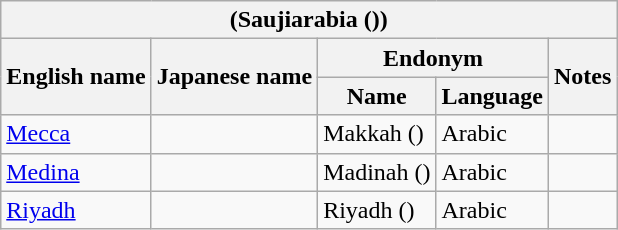<table class="wikitable sortable">
<tr>
<th colspan="5"> (Saujiarabia ())</th>
</tr>
<tr>
<th rowspan="2">English name</th>
<th rowspan="2">Japanese name</th>
<th colspan="2">Endonym</th>
<th rowspan="2">Notes</th>
</tr>
<tr>
<th>Name</th>
<th>Language</th>
</tr>
<tr>
<td><a href='#'>Mecca</a></td>
<td></td>
<td>Makkah ()</td>
<td>Arabic</td>
<td></td>
</tr>
<tr>
<td><a href='#'>Medina</a></td>
<td></td>
<td>Madinah ()</td>
<td>Arabic</td>
<td></td>
</tr>
<tr>
<td><a href='#'>Riyadh</a></td>
<td></td>
<td>Riyadh ()</td>
<td>Arabic</td>
<td></td>
</tr>
</table>
